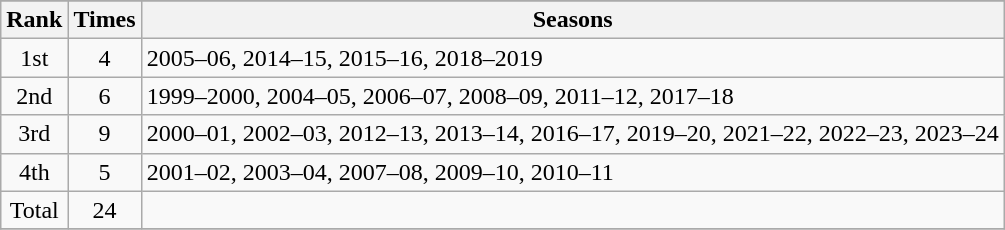<table class="wikitable sortable" style="text-align: center;">
<tr>
</tr>
<tr>
<th>Rank</th>
<th>Times</th>
<th>Seasons</th>
</tr>
<tr>
<td>1st</td>
<td>4</td>
<td align="left">2005–06, 2014–15, 2015–16, 2018–2019</td>
</tr>
<tr>
<td>2nd</td>
<td>6</td>
<td align=left>1999–2000, 2004–05, 2006–07, 2008–09, 2011–12, 2017–18</td>
</tr>
<tr>
<td>3rd</td>
<td>9</td>
<td align=left>2000–01, 2002–03, 2012–13, 2013–14, 2016–17, 2019–20, 2021–22, 2022–23, 2023–24</td>
</tr>
<tr>
<td>4th</td>
<td>5</td>
<td align=left>2001–02, 2003–04, 2007–08, 2009–10, 2010–11</td>
</tr>
<tr>
<td>Total</td>
<td>24</td>
<td></td>
</tr>
<tr>
</tr>
</table>
